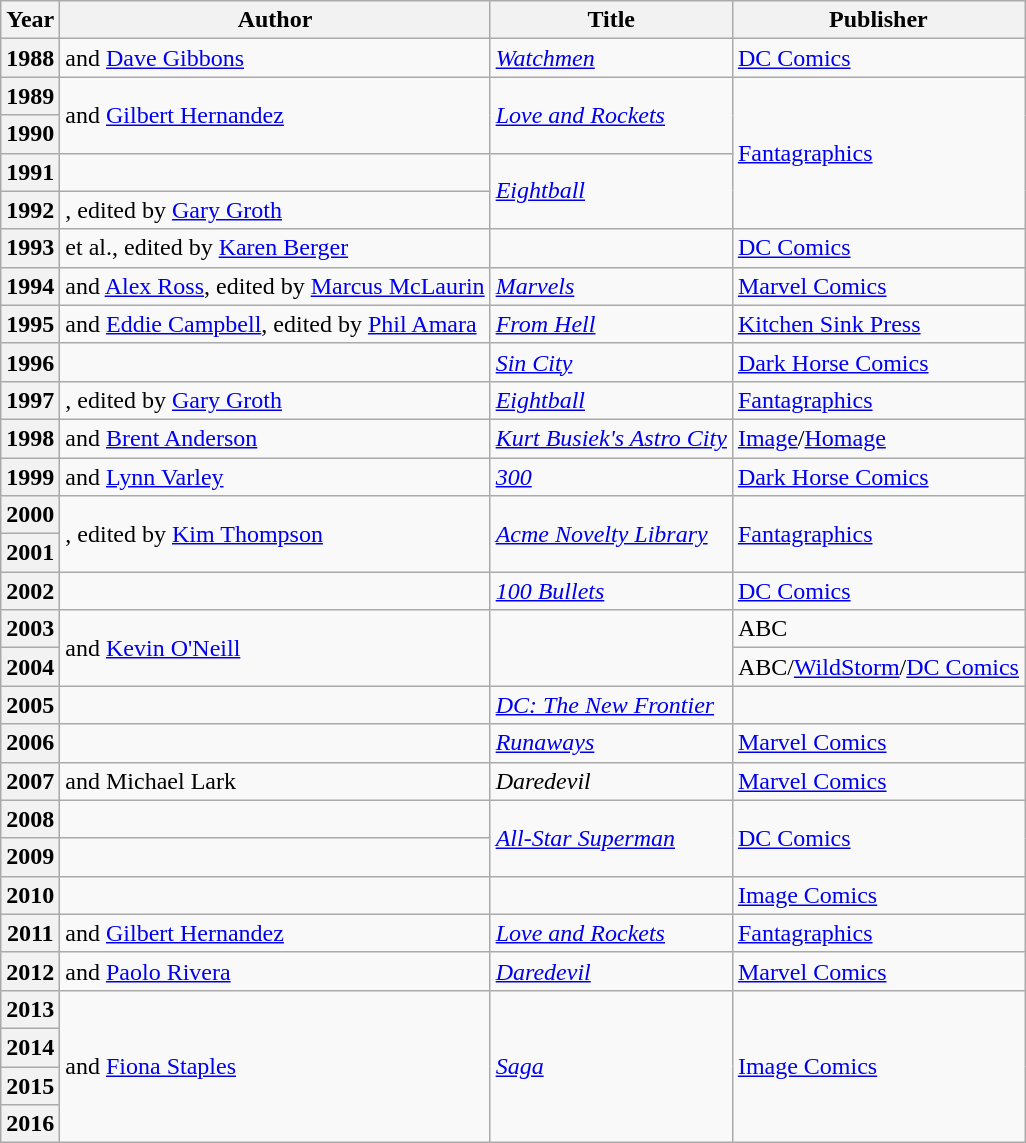<table class="wikitable sortable mw-collapsible">
<tr>
<th>Year</th>
<th>Author</th>
<th>Title</th>
<th>Publisher</th>
</tr>
<tr>
<th>1988</th>
<td> and <a href='#'>Dave Gibbons</a></td>
<td><em><a href='#'>Watchmen</a></em></td>
<td><a href='#'>DC Comics</a></td>
</tr>
<tr>
<th>1989</th>
<td rowspan="2"> and <a href='#'>Gilbert Hernandez</a></td>
<td rowspan="2"><em><a href='#'>Love and Rockets</a></em></td>
<td rowspan="4"><a href='#'>Fantagraphics</a></td>
</tr>
<tr>
<th>1990</th>
</tr>
<tr>
<th>1991</th>
<td></td>
<td rowspan="2"><em><a href='#'>Eightball</a></em></td>
</tr>
<tr>
<th>1992</th>
<td>, edited by <a href='#'>Gary Groth</a></td>
</tr>
<tr>
<th>1993</th>
<td> et al., edited by <a href='#'>Karen Berger</a></td>
<td><em></em></td>
<td><a href='#'>DC Comics</a></td>
</tr>
<tr>
<th>1994</th>
<td> and <a href='#'>Alex Ross</a>, edited by <a href='#'>Marcus McLaurin</a></td>
<td><em><a href='#'>Marvels</a></em></td>
<td><a href='#'>Marvel Comics</a></td>
</tr>
<tr>
<th>1995</th>
<td> and <a href='#'>Eddie Campbell</a>, edited by <a href='#'>Phil Amara</a></td>
<td><em><a href='#'>From Hell</a></em></td>
<td><a href='#'>Kitchen Sink Press</a></td>
</tr>
<tr>
<th>1996</th>
<td></td>
<td><em><a href='#'>Sin City</a></em></td>
<td><a href='#'>Dark Horse Comics</a></td>
</tr>
<tr>
<th>1997</th>
<td>, edited by <a href='#'>Gary Groth</a></td>
<td><em><a href='#'>Eightball</a></em></td>
<td><a href='#'>Fantagraphics</a></td>
</tr>
<tr>
<th>1998</th>
<td> and <a href='#'>Brent Anderson</a></td>
<td><em><a href='#'>Kurt Busiek's Astro City</a></em></td>
<td><a href='#'>Image</a>/<a href='#'>Homage</a></td>
</tr>
<tr>
<th>1999</th>
<td> and <a href='#'>Lynn Varley</a></td>
<td><em><a href='#'>300</a></em></td>
<td><a href='#'>Dark Horse Comics</a></td>
</tr>
<tr>
<th>2000</th>
<td rowspan="2">, edited by <a href='#'>Kim Thompson</a></td>
<td rowspan="2"><em><a href='#'>Acme Novelty Library</a></em></td>
<td rowspan="2"><a href='#'>Fantagraphics</a></td>
</tr>
<tr>
<th>2001</th>
</tr>
<tr>
<th>2002</th>
<td></td>
<td><em><a href='#'>100 Bullets</a></em></td>
<td><a href='#'>DC Comics</a></td>
</tr>
<tr>
<th>2003</th>
<td rowspan="2"> and <a href='#'>Kevin O'Neill</a></td>
<td rowspan="2"><em></em></td>
<td>ABC</td>
</tr>
<tr>
<th>2004</th>
<td>ABC/<a href='#'>WildStorm</a>/<a href='#'>DC Comics</a></td>
</tr>
<tr>
<th>2005</th>
<td></td>
<td><em><a href='#'>DC: The New Frontier</a></em></td>
</tr>
<tr>
<th>2006</th>
<td></td>
<td><em><a href='#'>Runaways</a></em></td>
<td><a href='#'>Marvel Comics</a></td>
</tr>
<tr>
<th>2007</th>
<td> and Michael Lark</td>
<td><em>Daredevil</em></td>
<td><a href='#'>Marvel Comics</a></td>
</tr>
<tr>
<th>2008</th>
<td></td>
<td rowspan="2"><em><a href='#'>All-Star Superman</a></em></td>
<td rowspan="2"><a href='#'>DC Comics</a></td>
</tr>
<tr>
<th>2009</th>
<td></td>
</tr>
<tr>
<th>2010</th>
<td></td>
<td><em></em></td>
<td><a href='#'>Image Comics</a></td>
</tr>
<tr>
<th>2011</th>
<td> and <a href='#'>Gilbert Hernandez</a></td>
<td><em><a href='#'>Love and Rockets</a></em></td>
<td><a href='#'>Fantagraphics</a></td>
</tr>
<tr>
<th>2012</th>
<td> and <a href='#'>Paolo Rivera</a></td>
<td><em><a href='#'>Daredevil</a></em></td>
<td><a href='#'>Marvel Comics</a></td>
</tr>
<tr>
<th>2013</th>
<td rowspan="4"> and <a href='#'>Fiona Staples</a></td>
<td rowspan="4"><a href='#'><em>Saga</em></a></td>
<td rowspan="4"><a href='#'>Image Comics</a></td>
</tr>
<tr>
<th>2014</th>
</tr>
<tr>
<th>2015</th>
</tr>
<tr>
<th>2016</th>
</tr>
</table>
